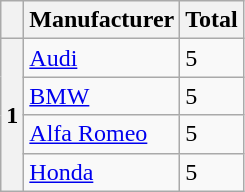<table class="wikitable" style="font-size:100%;">
<tr>
<th></th>
<th>Manufacturer</th>
<th>Total</th>
</tr>
<tr>
<th rowspan="4">1</th>
<td> <a href='#'>Audi</a></td>
<td>5</td>
</tr>
<tr>
<td> <a href='#'>BMW</a></td>
<td>5</td>
</tr>
<tr>
<td> <a href='#'>Alfa Romeo</a></td>
<td>5</td>
</tr>
<tr>
<td> <a href='#'>Honda</a></td>
<td>5</td>
</tr>
</table>
